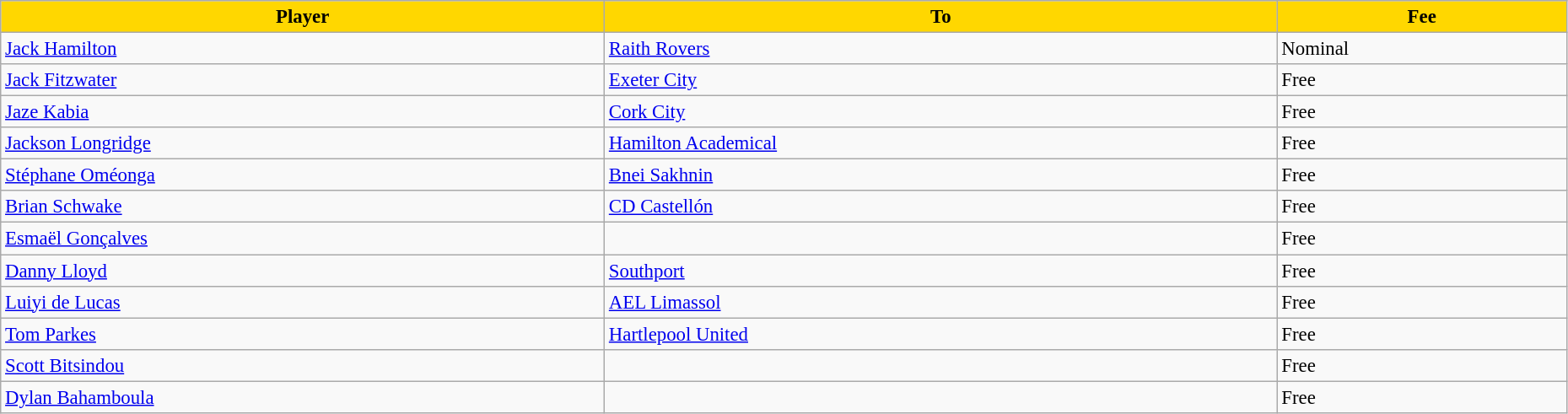<table class="wikitable" style="text-align:left; font-size:95%;width:98%;">
<tr>
<th style="background:gold; color:black;">Player</th>
<th style="background:gold; color:black;">To</th>
<th style="background:gold; color:black;">Fee</th>
</tr>
<tr>
<td> <a href='#'>Jack Hamilton</a></td>
<td> <a href='#'>Raith Rovers</a></td>
<td>Nominal</td>
</tr>
<tr>
<td> <a href='#'>Jack Fitzwater</a></td>
<td> <a href='#'>Exeter City</a></td>
<td>Free</td>
</tr>
<tr>
<td> <a href='#'>Jaze Kabia</a></td>
<td> <a href='#'>Cork City</a></td>
<td>Free</td>
</tr>
<tr>
<td> <a href='#'>Jackson Longridge</a></td>
<td> <a href='#'>Hamilton Academical</a></td>
<td>Free</td>
</tr>
<tr>
<td> <a href='#'>Stéphane Oméonga</a></td>
<td> <a href='#'>Bnei Sakhnin</a></td>
<td>Free</td>
</tr>
<tr>
<td> <a href='#'>Brian Schwake</a></td>
<td> <a href='#'>CD Castellón</a></td>
<td>Free</td>
</tr>
<tr>
<td> <a href='#'>Esmaël Gonçalves</a></td>
<td></td>
<td>Free</td>
</tr>
<tr>
<td> <a href='#'>Danny Lloyd</a></td>
<td> <a href='#'>Southport</a></td>
<td>Free</td>
</tr>
<tr>
<td> <a href='#'>Luiyi de Lucas</a></td>
<td> <a href='#'>AEL Limassol</a></td>
<td>Free</td>
</tr>
<tr>
<td> <a href='#'>Tom Parkes</a></td>
<td> <a href='#'>Hartlepool United</a></td>
<td>Free</td>
</tr>
<tr>
<td> <a href='#'>Scott Bitsindou</a></td>
<td></td>
<td>Free</td>
</tr>
<tr>
<td> <a href='#'>Dylan Bahamboula</a></td>
<td></td>
<td>Free</td>
</tr>
</table>
